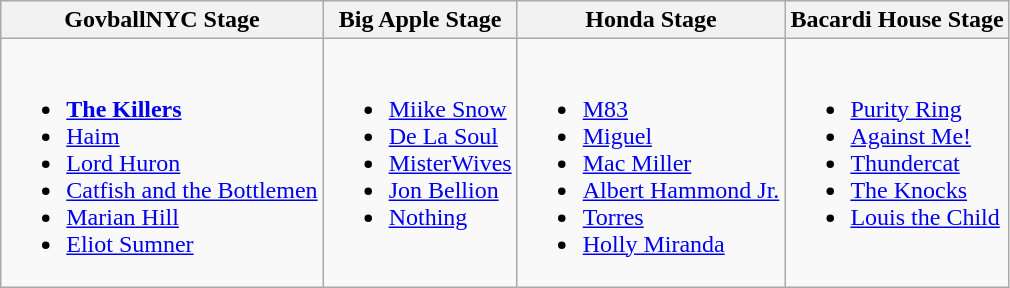<table class="wikitable">
<tr>
<th>GovballNYC Stage</th>
<th>Big Apple Stage</th>
<th>Honda Stage</th>
<th>Bacardi House Stage</th>
</tr>
<tr valign="top">
<td><br><ul><li><strong><a href='#'>The Killers</a></strong></li><li><a href='#'>Haim</a></li><li><a href='#'>Lord Huron</a></li><li><a href='#'>Catfish and the Bottlemen</a></li><li><a href='#'>Marian Hill</a></li><li><a href='#'>Eliot Sumner</a></li></ul></td>
<td><br><ul><li><a href='#'>Miike Snow</a></li><li><a href='#'>De La Soul</a></li><li><a href='#'>MisterWives</a></li><li><a href='#'>Jon Bellion</a></li><li><a href='#'>Nothing</a></li></ul></td>
<td><br><ul><li><a href='#'>M83</a></li><li><a href='#'>Miguel</a></li><li><a href='#'>Mac Miller</a></li><li><a href='#'>Albert Hammond Jr.</a></li><li><a href='#'>Torres</a></li><li><a href='#'>Holly Miranda</a></li></ul></td>
<td><br><ul><li><a href='#'>Purity Ring</a></li><li><a href='#'>Against Me!</a></li><li><a href='#'>Thundercat</a></li><li><a href='#'>The Knocks</a></li><li><a href='#'>Louis the Child</a></li></ul></td>
</tr>
</table>
